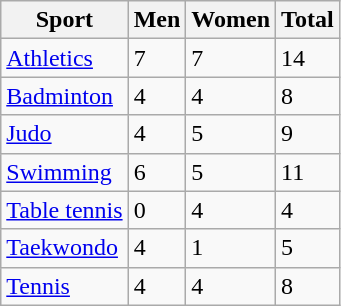<table class="wikitable sortable">
<tr>
<th>Sport</th>
<th>Men</th>
<th>Women</th>
<th>Total</th>
</tr>
<tr>
<td><a href='#'>Athletics</a></td>
<td>7</td>
<td>7</td>
<td>14</td>
</tr>
<tr>
<td><a href='#'>Badminton</a></td>
<td>4</td>
<td>4</td>
<td>8</td>
</tr>
<tr>
<td><a href='#'>Judo</a></td>
<td>4</td>
<td>5</td>
<td>9</td>
</tr>
<tr>
<td><a href='#'>Swimming</a></td>
<td>6</td>
<td>5</td>
<td>11</td>
</tr>
<tr>
<td><a href='#'>Table tennis</a></td>
<td>0</td>
<td>4</td>
<td>4</td>
</tr>
<tr>
<td><a href='#'>Taekwondo</a></td>
<td>4</td>
<td>1</td>
<td>5</td>
</tr>
<tr>
<td><a href='#'>Tennis</a></td>
<td>4</td>
<td>4</td>
<td>8</td>
</tr>
</table>
